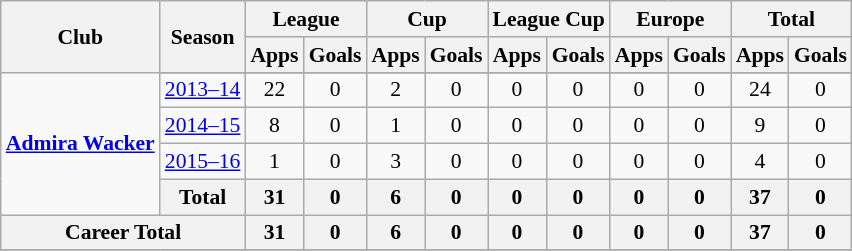<table class="wikitable" style="font-size:90%; text-align: center;">
<tr>
<th rowspan="2">Club</th>
<th rowspan="2">Season</th>
<th colspan="2">League</th>
<th colspan="2">Cup</th>
<th colspan="2">League Cup</th>
<th colspan="2">Europe</th>
<th colspan="2">Total</th>
</tr>
<tr>
<th>Apps</th>
<th>Goals</th>
<th>Apps</th>
<th>Goals</th>
<th>Apps</th>
<th>Goals</th>
<th>Apps</th>
<th>Goals</th>
<th>Apps</th>
<th>Goals</th>
</tr>
<tr ||-||-||-|->
<td rowspan="5" valign="center"><strong><a href='#'>Admira Wacker</a></strong></td>
</tr>
<tr>
<td><a href='#'>2013–14</a></td>
<td>22</td>
<td>0</td>
<td>2</td>
<td>0</td>
<td>0</td>
<td>0</td>
<td>0</td>
<td>0</td>
<td>24</td>
<td>0</td>
</tr>
<tr>
<td><a href='#'>2014–15</a></td>
<td>8</td>
<td>0</td>
<td>1</td>
<td>0</td>
<td>0</td>
<td>0</td>
<td>0</td>
<td>0</td>
<td>9</td>
<td>0</td>
</tr>
<tr>
<td><a href='#'>2015–16</a></td>
<td>1</td>
<td>0</td>
<td>3</td>
<td>0</td>
<td>0</td>
<td>0</td>
<td>0</td>
<td>0</td>
<td>4</td>
<td>0</td>
</tr>
<tr>
<th>Total</th>
<th>31</th>
<th>0</th>
<th>6</th>
<th>0</th>
<th>0</th>
<th>0</th>
<th>0</th>
<th>0</th>
<th>37</th>
<th>0</th>
</tr>
<tr>
<th colspan=2 valign="top">Career Total</th>
<th>31</th>
<th>0</th>
<th>6</th>
<th>0</th>
<th>0</th>
<th>0</th>
<th>0</th>
<th>0</th>
<th>37</th>
<th>0</th>
</tr>
<tr>
</tr>
</table>
